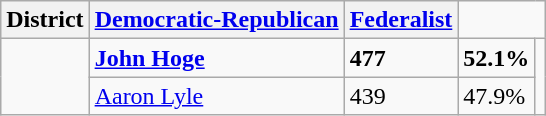<table class=wikitable>
<tr>
<th>District</th>
<th><a href='#'>Democratic-Republican</a></th>
<th><a href='#'>Federalist</a></th>
</tr>
<tr>
<td rowspan=2></td>
<td><strong><a href='#'>John Hoge</a></strong></td>
<td><strong>477</strong></td>
<td><strong>52.1%</strong></td>
<td colspan=3 rowspan=2></td>
</tr>
<tr>
<td><a href='#'>Aaron Lyle</a></td>
<td>439</td>
<td>47.9%</td>
</tr>
</table>
